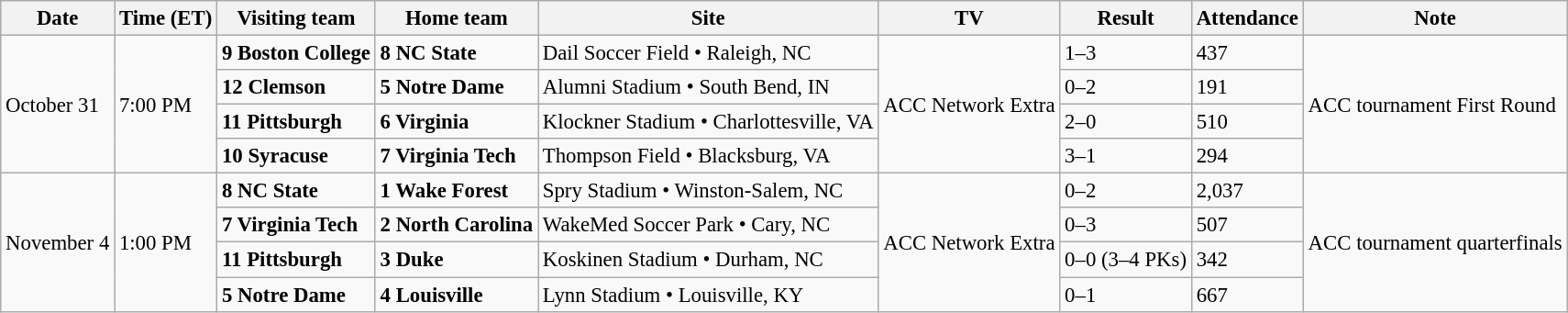<table class="wikitable" style="font-size:95%;">
<tr>
<th>Date</th>
<th>Time (ET)</th>
<th>Visiting team</th>
<th>Home team</th>
<th>Site</th>
<th>TV</th>
<th>Result</th>
<th>Attendance</th>
<th>Note</th>
</tr>
<tr>
<td rowspan=4>October 31</td>
<td rowspan=4>7:00 PM</td>
<td><strong>9 Boston College</strong></td>
<td><strong>8 NC State</strong></td>
<td>Dail Soccer Field • Raleigh, NC</td>
<td rowspan=4>ACC Network Extra</td>
<td>1–3</td>
<td>437</td>
<td rowspan=4>ACC tournament First Round</td>
</tr>
<tr>
<td><strong>12 Clemson</strong></td>
<td><strong>5 Notre Dame</strong></td>
<td>Alumni Stadium • South Bend, IN</td>
<td>0–2</td>
<td>191</td>
</tr>
<tr>
<td><strong>11 Pittsburgh</strong></td>
<td><strong>6 Virginia</strong></td>
<td>Klockner Stadium • Charlottesville, VA</td>
<td>2–0</td>
<td>510</td>
</tr>
<tr>
<td><strong>10 Syracuse</strong></td>
<td><strong>7 Virginia Tech</strong></td>
<td>Thompson Field • Blacksburg, VA</td>
<td>3–1</td>
<td>294</td>
</tr>
<tr>
<td rowspan=4>November 4</td>
<td rowspan=4>1:00 PM</td>
<td><strong>8 NC State</strong></td>
<td><strong>1 Wake Forest</strong></td>
<td>Spry Stadium • Winston-Salem, NC</td>
<td rowspan=4>ACC Network Extra</td>
<td>0–2</td>
<td>2,037</td>
<td rowspan=4>ACC tournament quarterfinals</td>
</tr>
<tr>
<td><strong>7 Virginia Tech</strong></td>
<td><strong>2 North Carolina</strong></td>
<td>WakeMed Soccer Park • Cary, NC</td>
<td>0–3</td>
<td>507</td>
</tr>
<tr>
<td><strong>11 Pittsburgh</strong></td>
<td><strong>3 Duke</strong></td>
<td>Koskinen Stadium • Durham, NC</td>
<td>0–0 (3–4 PKs)</td>
<td>342</td>
</tr>
<tr>
<td><strong>5 Notre Dame</strong></td>
<td><strong>4 Louisville</strong></td>
<td>Lynn Stadium • Louisville, KY</td>
<td>0–1</td>
<td>667</td>
</tr>
</table>
